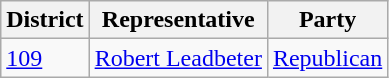<table class="wikitable">
<tr>
<th>District</th>
<th>Representative</th>
<th>Party</th>
</tr>
<tr>
<td><a href='#'>109</a></td>
<td><a href='#'>Robert Leadbeter</a></td>
<td><a href='#'>Republican</a></td>
</tr>
</table>
